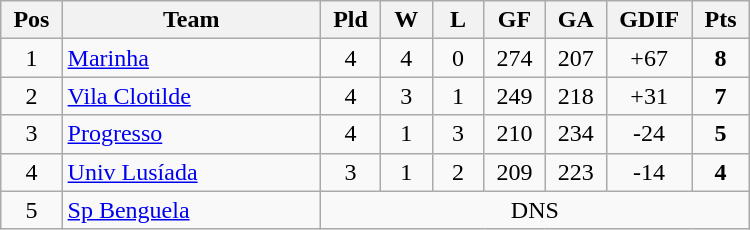<table class=wikitable style="text-align:center" width=500>
<tr>
<th width=5%>Pos</th>
<th width=25%>Team</th>
<th width=5%>Pld</th>
<th width=5%>W</th>
<th width=5%>L</th>
<th width=5%>GF</th>
<th width=5%>GA</th>
<th width=5%>GDIF</th>
<th width=5%>Pts</th>
</tr>
<tr>
<td>1</td>
<td align="left"><a href='#'>Marinha</a></td>
<td>4</td>
<td>4</td>
<td>0</td>
<td>274</td>
<td>207</td>
<td>+67</td>
<td><strong>8</strong></td>
</tr>
<tr>
<td>2</td>
<td align="left"><a href='#'>Vila Clotilde</a></td>
<td>4</td>
<td>3</td>
<td>1</td>
<td>249</td>
<td>218</td>
<td>+31</td>
<td><strong>7</strong></td>
</tr>
<tr>
<td>3</td>
<td align="left"><a href='#'>Progresso</a></td>
<td>4</td>
<td>1</td>
<td>3</td>
<td>210</td>
<td>234</td>
<td>-24</td>
<td><strong>5</strong></td>
</tr>
<tr>
<td>4</td>
<td align="left"><a href='#'>Univ Lusíada</a></td>
<td>3</td>
<td>1</td>
<td>2</td>
<td>209</td>
<td>223</td>
<td>-14</td>
<td><strong>4</strong></td>
</tr>
<tr>
<td>5</td>
<td align="left"><a href='#'>Sp Benguela</a></td>
<td colspan=7>DNS</td>
</tr>
</table>
